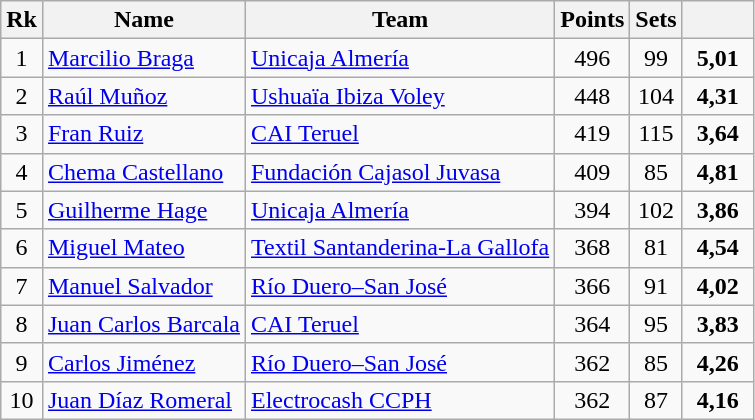<table class="wikitable" style="text-align: center;">
<tr>
<th>Rk</th>
<th>Name</th>
<th>Team</th>
<th>Points</th>
<th>Sets</th>
<th width=40></th>
</tr>
<tr>
<td>1</td>
<td align="left"> <a href='#'>Marcilio Braga</a></td>
<td align="left"><a href='#'>Unicaja Almería</a></td>
<td>496</td>
<td>99</td>
<td><strong>5,01</strong></td>
</tr>
<tr>
<td>2</td>
<td align="left"> <a href='#'>Raúl Muñoz</a></td>
<td align="left"><a href='#'>Ushuaïa Ibiza Voley</a></td>
<td>448</td>
<td>104</td>
<td><strong>4,31</strong></td>
</tr>
<tr>
<td>3</td>
<td align="left"> <a href='#'>Fran Ruiz</a></td>
<td align="left"><a href='#'>CAI Teruel</a></td>
<td>419</td>
<td>115</td>
<td><strong>3,64</strong></td>
</tr>
<tr>
<td>4</td>
<td align="left"> <a href='#'>Chema Castellano</a></td>
<td align="left"><a href='#'>Fundación Cajasol Juvasa</a></td>
<td>409</td>
<td>85</td>
<td><strong>4,81</strong></td>
</tr>
<tr>
<td>5</td>
<td align="left"> <a href='#'>Guilherme Hage</a></td>
<td align="left"><a href='#'>Unicaja Almería</a></td>
<td>394</td>
<td>102</td>
<td><strong>3,86</strong></td>
</tr>
<tr>
<td>6</td>
<td align="left"> <a href='#'>Miguel Mateo</a></td>
<td align="left"><a href='#'>Textil Santanderina-La Gallofa</a></td>
<td>368</td>
<td>81</td>
<td><strong>4,54</strong></td>
</tr>
<tr>
<td>7</td>
<td align="left"> <a href='#'>Manuel Salvador</a></td>
<td align="left"><a href='#'>Río Duero–San José</a></td>
<td>366</td>
<td>91</td>
<td><strong>4,02</strong></td>
</tr>
<tr>
<td>8</td>
<td align="left"> <a href='#'>Juan Carlos Barcala</a></td>
<td align="left"><a href='#'>CAI Teruel</a></td>
<td>364</td>
<td>95</td>
<td><strong>3,83</strong></td>
</tr>
<tr>
<td>9</td>
<td align="left"> <a href='#'>Carlos Jiménez</a></td>
<td align="left"><a href='#'>Río Duero–San José</a></td>
<td>362</td>
<td>85</td>
<td><strong>4,26</strong></td>
</tr>
<tr>
<td>10</td>
<td align="left"> <a href='#'>Juan Díaz Romeral</a></td>
<td align="left"><a href='#'>Electrocash CCPH</a></td>
<td>362</td>
<td>87</td>
<td><strong>4,16</strong></td>
</tr>
</table>
